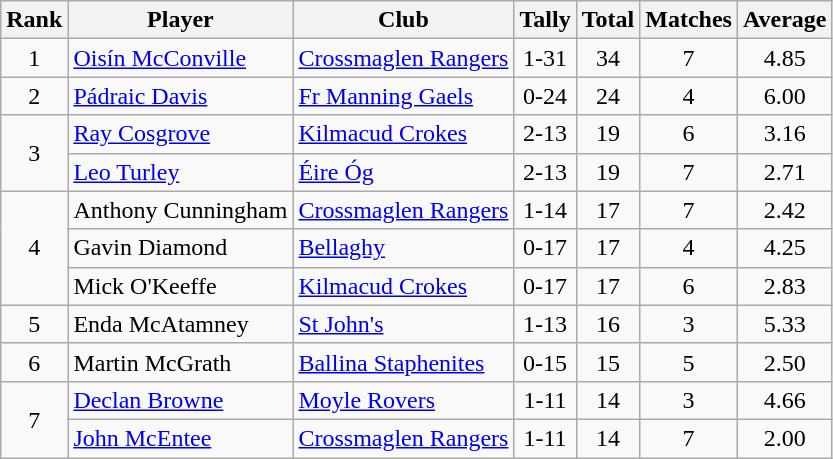<table class="wikitable">
<tr>
<th>Rank</th>
<th>Player</th>
<th>Club</th>
<th>Tally</th>
<th>Total</th>
<th>Matches</th>
<th>Average</th>
</tr>
<tr>
<td rowspan="1" style="text-align:center;">1</td>
<td><a href='#'>Oisín McConville</a></td>
<td><a href='#'>Crossmaglen Rangers</a></td>
<td align=center>1-31</td>
<td align=center>34</td>
<td align=center>7</td>
<td align=center>4.85</td>
</tr>
<tr>
<td rowspan="1" style="text-align:center;">2</td>
<td><a href='#'>Pádraic Davis</a></td>
<td><a href='#'>Fr Manning Gaels</a></td>
<td align=center>0-24</td>
<td align=center>24</td>
<td align=center>4</td>
<td align=center>6.00</td>
</tr>
<tr>
<td rowspan="2" style="text-align:center;">3</td>
<td><a href='#'>Ray Cosgrove</a></td>
<td><a href='#'>Kilmacud Crokes</a></td>
<td align=center>2-13</td>
<td align=center>19</td>
<td align=center>6</td>
<td align=center>3.16</td>
</tr>
<tr>
<td><a href='#'>Leo Turley</a></td>
<td><a href='#'>Éire Óg</a></td>
<td align=center>2-13</td>
<td align=center>19</td>
<td align=center>7</td>
<td align=center>2.71</td>
</tr>
<tr>
<td rowspan="3" style="text-align:center;">4</td>
<td>Anthony Cunningham</td>
<td><a href='#'>Crossmaglen Rangers</a></td>
<td align=center>1-14</td>
<td align=center>17</td>
<td align=center>7</td>
<td align=center>2.42</td>
</tr>
<tr>
<td>Gavin Diamond</td>
<td><a href='#'>Bellaghy</a></td>
<td align=center>0-17</td>
<td align=center>17</td>
<td align=center>4</td>
<td align=center>4.25</td>
</tr>
<tr>
<td>Mick O'Keeffe</td>
<td><a href='#'>Kilmacud Crokes</a></td>
<td align=center>0-17</td>
<td align=center>17</td>
<td align=center>6</td>
<td align=center>2.83</td>
</tr>
<tr>
<td rowspan="1" style="text-align:center;">5</td>
<td>Enda McAtamney</td>
<td><a href='#'>St John's</a></td>
<td align=center>1-13</td>
<td align=center>16</td>
<td align=center>3</td>
<td align=center>5.33</td>
</tr>
<tr>
<td rowspan="1" style="text-align:center;">6</td>
<td>Martin McGrath</td>
<td><a href='#'>Ballina Staphenites</a></td>
<td align=center>0-15</td>
<td align=center>15</td>
<td align=center>5</td>
<td align=center>2.50</td>
</tr>
<tr>
<td rowspan="2" style="text-align:center;">7</td>
<td><a href='#'>Declan Browne</a></td>
<td><a href='#'>Moyle Rovers</a></td>
<td align=center>1-11</td>
<td align=center>14</td>
<td align=center>3</td>
<td align=center>4.66</td>
</tr>
<tr>
<td><a href='#'>John McEntee</a></td>
<td><a href='#'>Crossmaglen Rangers</a></td>
<td align=center>1-11</td>
<td align=center>14</td>
<td align=center>7</td>
<td align=center>2.00</td>
</tr>
</table>
